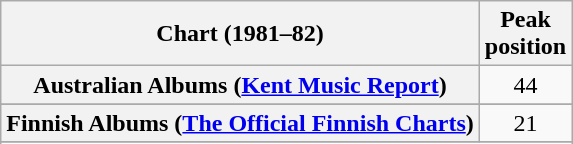<table class="wikitable sortable plainrowheaders" style="text-align:center">
<tr>
<th scope="col">Chart (1981–82)</th>
<th scope="col">Peak<br>position</th>
</tr>
<tr>
<th scope="row">Australian Albums (<a href='#'>Kent Music Report</a>)</th>
<td>44</td>
</tr>
<tr>
</tr>
<tr>
<th scope="row">Finnish Albums (<a href='#'>The Official Finnish Charts</a>)</th>
<td align="center">21</td>
</tr>
<tr>
</tr>
<tr>
</tr>
<tr>
</tr>
<tr>
</tr>
</table>
